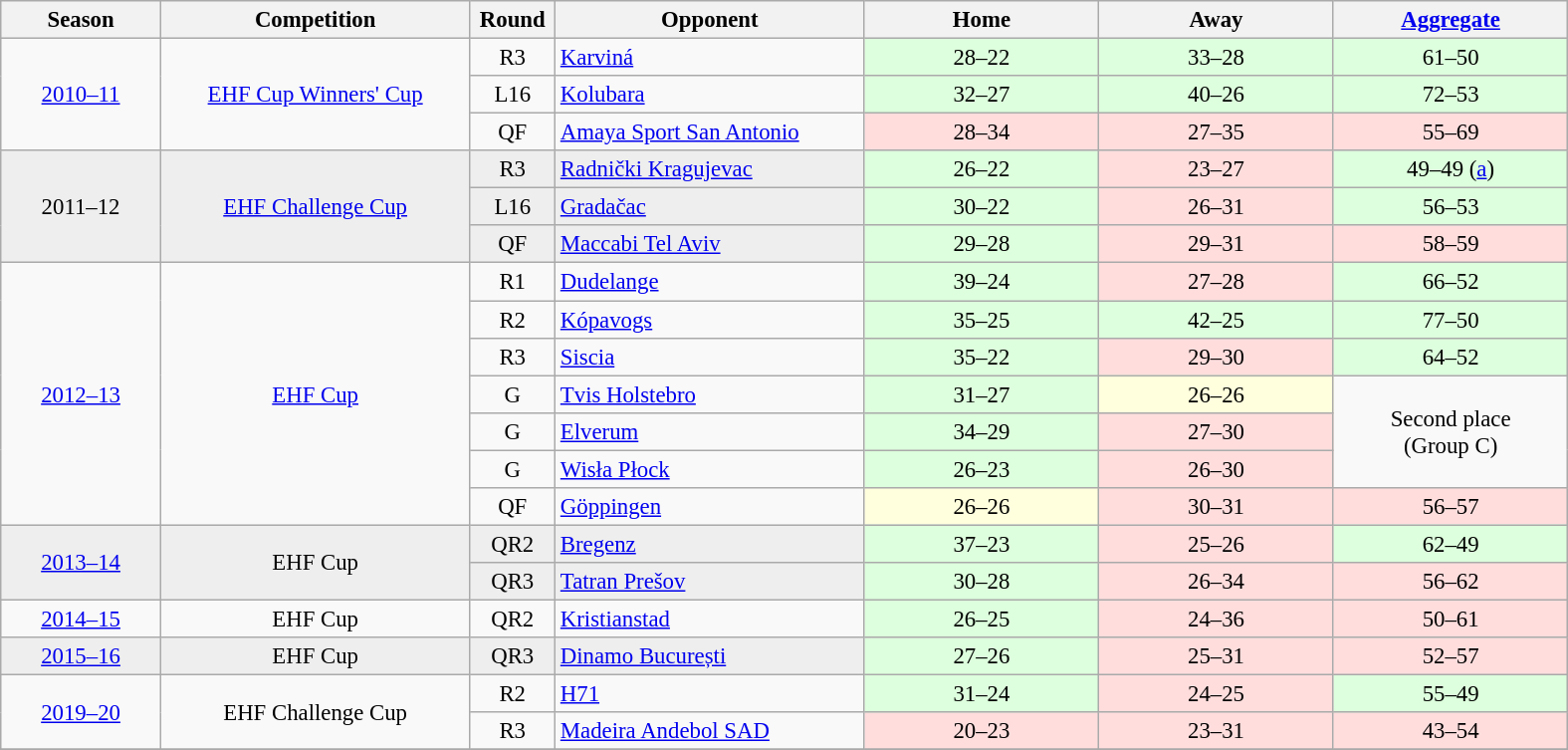<table class="wikitable" style="font-size:95%; text-align: center;">
<tr>
<th width="100">Season</th>
<th width="200">Competition</th>
<th width="50">Round</th>
<th width="200">Opponent</th>
<th width="150">Home</th>
<th width="150">Away</th>
<th width="150"><a href='#'>Aggregate</a></th>
</tr>
<tr>
<td rowspan=3><a href='#'>2010–11</a></td>
<td rowspan=3><a href='#'>EHF Cup Winners' Cup</a></td>
<td>R3</td>
<td align="left"> <a href='#'>Karviná</a></td>
<td bgcolor="#DDFFDD">28–22</td>
<td bgcolor="#DDFFDD">33–28</td>
<td bgcolor="#DDFFDD">61–50</td>
</tr>
<tr>
<td>L16</td>
<td align="left"> <a href='#'>Kolubara</a></td>
<td bgcolor="#ddffdd">32–27</td>
<td bgcolor="#ddffdd">40–26</td>
<td bgcolor="#ddffdd">72–53</td>
</tr>
<tr>
<td>QF</td>
<td align="left"> <a href='#'>Amaya Sport San Antonio</a></td>
<td bgcolor="#FFDDDD">28–34</td>
<td bgcolor="#FFDDDD">27–35</td>
<td bgcolor="#FFDDDD">55–69</td>
</tr>
<tr bgcolor=#EEEEEE>
<td rowspan=3>2011–12</td>
<td rowspan=3><a href='#'>EHF Challenge Cup</a></td>
<td>R3</td>
<td align="left"> <a href='#'>Radnički Kragujevac</a></td>
<td bgcolor="#DDFFDD">26–22</td>
<td bgcolor="#FFDDDD">23–27</td>
<td bgcolor="#DDFFDD">49–49 (<a href='#'>a</a>)</td>
</tr>
<tr bgcolor=#EEEEEE>
<td>L16</td>
<td align="left"> <a href='#'>Gradačac</a></td>
<td bgcolor="#DDFFDD">30–22</td>
<td bgcolor="#FFDDDD">26–31</td>
<td bgcolor="#DDFFDD">56–53</td>
</tr>
<tr bgcolor=#EEEEEE>
<td>QF</td>
<td align="left"> <a href='#'>Maccabi Tel Aviv</a></td>
<td bgcolor="#DDFFDD">29–28</td>
<td bgcolor="#FFDDDD">29–31</td>
<td bgcolor="#FFDDDD">58–59</td>
</tr>
<tr>
<td rowspan="7"><a href='#'>2012–13</a></td>
<td rowspan="7"><a href='#'>EHF Cup</a></td>
<td>R1</td>
<td align="left"> <a href='#'>Dudelange</a></td>
<td bgcolor="#DDFFDD">39–24</td>
<td bgcolor="#FFDDDD">27–28</td>
<td bgcolor="#DDFFDD">66–52</td>
</tr>
<tr>
<td>R2</td>
<td align="left"> <a href='#'>Kópavogs</a></td>
<td bgcolor="#DDFFDD">35–25</td>
<td bgcolor="#DDFFDD">42–25</td>
<td bgcolor="#DDFFDD">77–50</td>
</tr>
<tr>
<td>R3</td>
<td align="left"> <a href='#'>Siscia</a></td>
<td bgcolor="#DDFFDD">35–22</td>
<td bgcolor="#FFDDDD">29–30</td>
<td bgcolor="#DDFFDD">64–52</td>
</tr>
<tr>
<td>G</td>
<td align="left"> <a href='#'>Tvis Holstebro</a></td>
<td bgcolor="#DDFFDD">31–27</td>
<td bgcolor="#FFFFDD">26–26</td>
<td rowspan="3">Second place<br>(Group C)</td>
</tr>
<tr>
<td>G</td>
<td align="left"> <a href='#'>Elverum</a></td>
<td bgcolor="#DDFFDD">34–29</td>
<td bgcolor="#FFDDDD">27–30</td>
</tr>
<tr>
<td>G</td>
<td align="left"> <a href='#'>Wisła Płock</a></td>
<td bgcolor="#DDFFDD">26–23</td>
<td bgcolor="#FFDDDD">26–30</td>
</tr>
<tr>
<td>QF</td>
<td align="left"> <a href='#'>Göppingen</a></td>
<td bgcolor="#FFFFDD">26–26</td>
<td bgcolor="#FFDDDD">30–31</td>
<td bgcolor="#FFDDDD">56–57</td>
</tr>
<tr bgcolor=#EEEEEE>
<td rowspan=2><a href='#'>2013–14</a></td>
<td rowspan="2">EHF Cup</td>
<td>QR2</td>
<td align="left"> <a href='#'>Bregenz</a></td>
<td bgcolor="#DDFFDD">37–23</td>
<td bgcolor="#FFDDDD">25–26</td>
<td bgcolor="#DDFFDD">62–49</td>
</tr>
<tr bgcolor=#EEEEEE>
<td>QR3</td>
<td align="left"> <a href='#'>Tatran Prešov</a></td>
<td bgcolor="#DDFFDD">30–28</td>
<td bgcolor="#FFDDDD">26–34</td>
<td bgcolor="#FFDDDD">56–62</td>
</tr>
<tr>
<td><a href='#'>2014–15</a></td>
<td>EHF Cup</td>
<td>QR2</td>
<td align="left"> <a href='#'>Kristianstad</a></td>
<td bgcolor="#DDFFDD">26–25</td>
<td bgcolor="#FFDDDD">24–36</td>
<td bgcolor="#FFDDDD">50–61</td>
</tr>
<tr bgcolor=#EEEEEE>
<td><a href='#'>2015–16</a></td>
<td>EHF Cup</td>
<td>QR3</td>
<td align="left"> <a href='#'>Dinamo București</a></td>
<td bgcolor="#DDFFDD">27–26</td>
<td bgcolor="#FFDDDD">25–31</td>
<td bgcolor="#FFDDDD">52–57</td>
</tr>
<tr>
<td rowspan=2><a href='#'>2019–20</a></td>
<td rowspan=2>EHF Challenge Cup</td>
<td>R2</td>
<td align="left"> <a href='#'>H71</a></td>
<td bgcolor="#DDFFDD">31–24</td>
<td bgcolor="#FFDDDD">24–25</td>
<td bgcolor="#DDFFDD">55–49</td>
</tr>
<tr>
<td>R3</td>
<td align="left"> <a href='#'>Madeira Andebol SAD</a></td>
<td bgcolor="#FFDDDD">20–23</td>
<td bgcolor="#FFDDDD">23–31</td>
<td bgcolor="#FFDDDD">43–54</td>
</tr>
<tr>
</tr>
</table>
